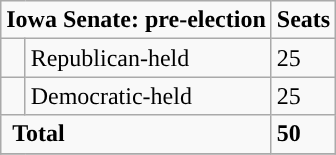<table class="wikitable">
<tr>
<td colspan="2" rowspan="1" align="center" valign="top"><strong>Iowa Senate: pre-election</strong></td>
<td style="vertical-align:top;"><strong>Seats</strong><br></td>
</tr>
<tr>
<td style="background-color:"> </td>
<td>Republican-held</td>
<td>25</td>
</tr>
<tr>
<td style="background-color:"> </td>
<td>Democratic-held</td>
<td>25</td>
</tr>
<tr>
<td colspan="2" rowspan="1"> <strong>Total</strong><br></td>
<td><strong>50</strong></td>
</tr>
<tr>
</tr>
</table>
